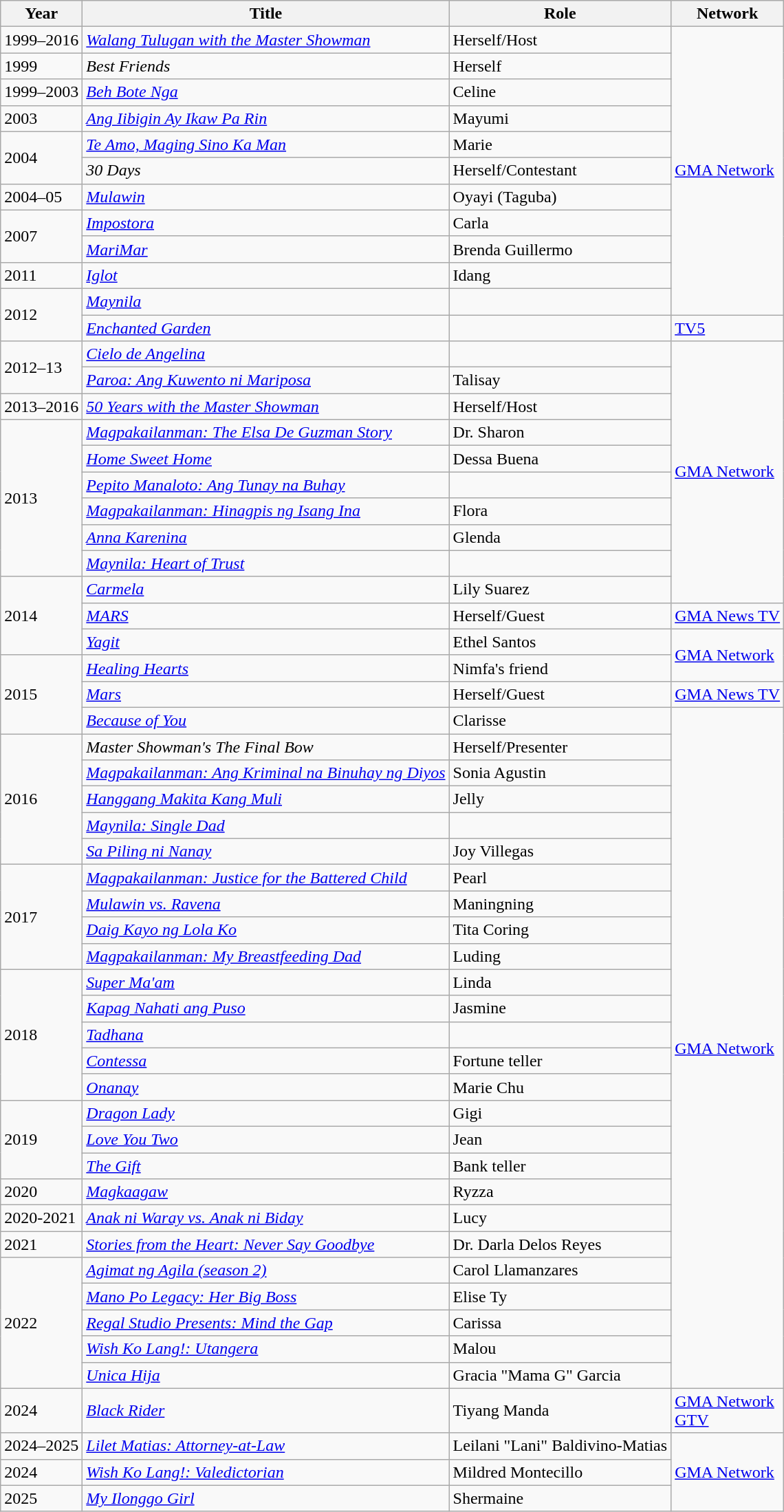<table class="wikitable" style="font-size: 100%;">
<tr>
<th>Year</th>
<th>Title</th>
<th>Role</th>
<th>Network</th>
</tr>
<tr>
<td>1999–2016</td>
<td><em><a href='#'>Walang Tulugan with the Master Showman</a></em></td>
<td>Herself/Host</td>
<td rowspan="11"><a href='#'>GMA Network</a></td>
</tr>
<tr>
<td>1999</td>
<td><em>Best Friends</em></td>
<td>Herself</td>
</tr>
<tr>
<td>1999–2003</td>
<td><em><a href='#'>Beh Bote Nga</a></em></td>
<td>Celine</td>
</tr>
<tr>
<td>2003</td>
<td><em><a href='#'>Ang Iibigin Ay Ikaw Pa Rin</a></em></td>
<td>Mayumi</td>
</tr>
<tr>
<td rowspan="2">2004</td>
<td><em><a href='#'>Te Amo, Maging Sino Ka Man</a></em></td>
<td>Marie</td>
</tr>
<tr>
<td><em>30 Days</em></td>
<td>Herself/Contestant</td>
</tr>
<tr>
<td>2004–05</td>
<td><em><a href='#'>Mulawin</a></em></td>
<td>Oyayi (Taguba)</td>
</tr>
<tr>
<td rowspan="2">2007</td>
<td><em><a href='#'>Impostora</a></em></td>
<td>Carla</td>
</tr>
<tr>
<td><em><a href='#'>MariMar</a></em></td>
<td>Brenda Guillermo</td>
</tr>
<tr>
<td>2011</td>
<td><em><a href='#'>Iglot</a></em></td>
<td>Idang</td>
</tr>
<tr>
<td rowspan="2">2012</td>
<td><em><a href='#'>Maynila</a></em></td>
<td></td>
</tr>
<tr>
<td><em><a href='#'>Enchanted Garden</a></em></td>
<td></td>
<td><a href='#'>TV5</a></td>
</tr>
<tr>
<td rowspan="2">2012–13</td>
<td><em><a href='#'>Cielo de Angelina</a></em></td>
<td></td>
<td rowspan="10"><a href='#'>GMA Network</a></td>
</tr>
<tr>
<td><em><a href='#'>Paroa: Ang Kuwento ni Mariposa</a></em></td>
<td>Talisay</td>
</tr>
<tr>
<td>2013–2016</td>
<td><em><a href='#'>50 Years with the Master Showman</a></em></td>
<td>Herself/Host</td>
</tr>
<tr>
<td rowspan="6">2013</td>
<td><em><a href='#'>Magpakailanman: The Elsa De Guzman Story</a></em></td>
<td>Dr. Sharon</td>
</tr>
<tr>
<td><em><a href='#'>Home Sweet Home</a></em></td>
<td>Dessa Buena</td>
</tr>
<tr>
<td><em><a href='#'>Pepito Manaloto: Ang Tunay na Buhay</a></em></td>
<td></td>
</tr>
<tr>
<td><em><a href='#'>Magpakailanman: Hinagpis ng Isang Ina</a></em></td>
<td>Flora</td>
</tr>
<tr>
<td><em><a href='#'>Anna Karenina</a></em></td>
<td>Glenda</td>
</tr>
<tr>
<td><em><a href='#'>Maynila: Heart of Trust</a></em></td>
<td></td>
</tr>
<tr>
<td rowspan="3">2014</td>
<td><em><a href='#'>Carmela</a></em></td>
<td>Lily Suarez</td>
</tr>
<tr>
<td><em><a href='#'>MARS</a></em></td>
<td>Herself/Guest</td>
<td><a href='#'>GMA News TV</a></td>
</tr>
<tr>
<td><em><a href='#'>Yagit</a></em></td>
<td>Ethel Santos</td>
<td rowspan="2"><a href='#'>GMA Network</a></td>
</tr>
<tr>
<td rowspan="3">2015</td>
<td><em><a href='#'>Healing Hearts</a></em></td>
<td>Nimfa's friend</td>
</tr>
<tr>
<td><em><a href='#'>Mars</a></em></td>
<td>Herself/Guest</td>
<td><a href='#'>GMA News TV</a></td>
</tr>
<tr>
<td><em><a href='#'>Because of You</a></em></td>
<td>Clarisse</td>
<td rowspan="26"><a href='#'>GMA Network</a></td>
</tr>
<tr>
<td rowspan="5">2016</td>
<td><em>Master Showman's The Final Bow</em></td>
<td>Herself/Presenter</td>
</tr>
<tr>
<td><em><a href='#'>Magpakailanman: Ang Kriminal na Binuhay ng Diyos</a></em></td>
<td>Sonia Agustin</td>
</tr>
<tr>
<td><em><a href='#'>Hanggang Makita Kang Muli</a></em></td>
<td>Jelly</td>
</tr>
<tr>
<td><em><a href='#'>Maynila: Single Dad</a></em></td>
<td></td>
</tr>
<tr>
<td><em><a href='#'>Sa Piling ni Nanay</a></em></td>
<td>Joy Villegas</td>
</tr>
<tr>
<td rowspan="4">2017</td>
<td><em><a href='#'>Magpakailanman: Justice for the Battered Child</a></em></td>
<td>Pearl</td>
</tr>
<tr>
<td><em><a href='#'>Mulawin vs. Ravena</a></em></td>
<td>Maningning</td>
</tr>
<tr>
<td><em><a href='#'>Daig Kayo ng Lola Ko</a></em></td>
<td>Tita Coring</td>
</tr>
<tr>
<td><em><a href='#'>Magpakailanman: My Breastfeeding Dad</a></em></td>
<td>Luding</td>
</tr>
<tr>
<td rowspan="5">2018</td>
<td><em><a href='#'>Super Ma'am</a></em></td>
<td>Linda</td>
</tr>
<tr>
<td><em><a href='#'>Kapag Nahati ang Puso</a></em></td>
<td>Jasmine</td>
</tr>
<tr>
<td><em><a href='#'>Tadhana</a></em></td>
<td></td>
</tr>
<tr>
<td><em><a href='#'>Contessa</a></em></td>
<td>Fortune teller</td>
</tr>
<tr>
<td><em><a href='#'>Onanay</a></em></td>
<td>Marie Chu</td>
</tr>
<tr>
<td rowspan="3">2019</td>
<td><em><a href='#'>Dragon Lady</a></em></td>
<td>Gigi</td>
</tr>
<tr>
<td><em><a href='#'>Love You Two</a></em></td>
<td>Jean</td>
</tr>
<tr>
<td><em><a href='#'>The Gift</a></em></td>
<td>Bank teller</td>
</tr>
<tr>
<td>2020</td>
<td><em><a href='#'>Magkaagaw</a></em></td>
<td>Ryzza</td>
</tr>
<tr>
<td>2020-2021</td>
<td><em><a href='#'>Anak ni Waray vs. Anak ni Biday</a></em></td>
<td>Lucy</td>
</tr>
<tr>
<td>2021</td>
<td><em><a href='#'>Stories from the Heart: Never Say Goodbye</a></em></td>
<td>Dr. Darla Delos Reyes</td>
</tr>
<tr>
<td rowspan="5">2022</td>
<td><em><a href='#'>Agimat ng Agila (season 2)</a></em></td>
<td>Carol Llamanzares</td>
</tr>
<tr>
<td><em><a href='#'>Mano Po Legacy: Her Big Boss</a></em></td>
<td>Elise Ty</td>
</tr>
<tr>
<td><em><a href='#'>Regal Studio Presents: Mind the Gap</a></em></td>
<td>Carissa</td>
</tr>
<tr>
<td><em><a href='#'>Wish Ko Lang!: Utangera</a></em></td>
<td>Malou</td>
</tr>
<tr>
<td><em><a href='#'>Unica Hija</a></em></td>
<td>Gracia "Mama G" Garcia</td>
</tr>
<tr>
<td>2024</td>
<td><em><a href='#'>Black Rider</a></em></td>
<td>Tiyang Manda</td>
<td><a href='#'>GMA Network</a> <br> <a href='#'>GTV</a></td>
</tr>
<tr>
<td>2024–2025</td>
<td><em><a href='#'>Lilet Matias: Attorney-at-Law</a></em></td>
<td>Leilani "Lani" Baldivino-Matias</td>
<td rowspan="3"><a href='#'>GMA Network</a></td>
</tr>
<tr>
<td>2024</td>
<td><em><a href='#'>Wish Ko Lang!: Valedictorian</a></em></td>
<td>Mildred Montecillo</td>
</tr>
<tr>
<td>2025</td>
<td><em><a href='#'>My Ilonggo Girl</a></em></td>
<td>Shermaine</td>
</tr>
</table>
